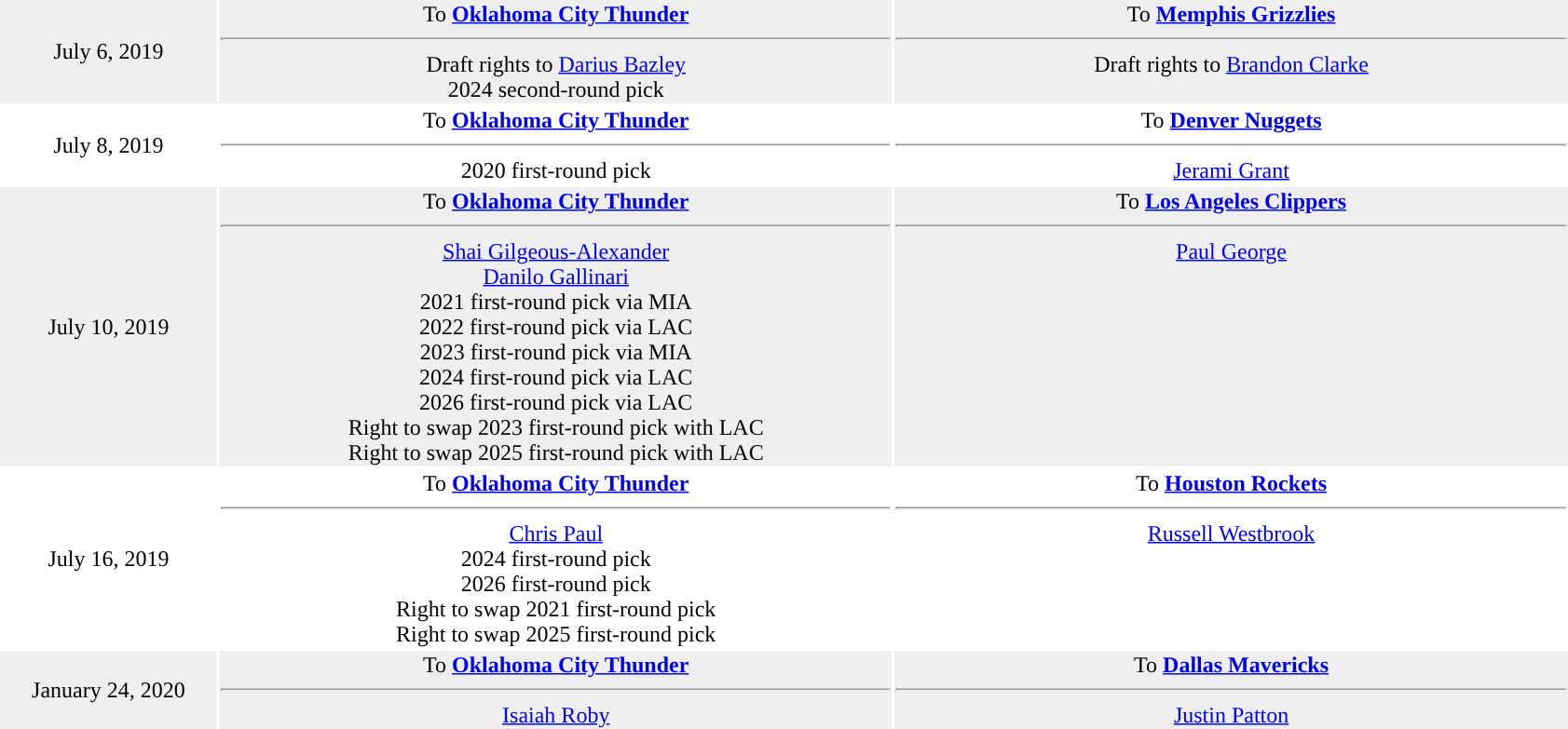<table style="text-align: center">
<tr style="background:#eeee">
<td style="width:10%">July 6, 2019</td>
<td style="width:31%; vertical-align:top;">To <strong><a href='#'>Oklahoma City Thunder</a></strong><hr>Draft rights to <a href='#'>Darius Bazley</a><br>2024 second-round pick</td>
<td style="width:31%; vertical-align:top;">To <strong><a href='#'>Memphis Grizzlies</a></strong><hr>Draft rights to <a href='#'>Brandon Clarke</a></td>
</tr>
<tr>
<td style="width:10%">July 8, 2019</td>
<td style="width:31%; vertical-align:top;">To <strong><a href='#'>Oklahoma City Thunder</a></strong><hr>2020 first-round pick</td>
<td style="width:31%; vertical-align:top;">To <strong><a href='#'>Denver Nuggets</a></strong><hr><a href='#'>Jerami Grant</a></td>
</tr>
<tr style="background:#eeee">
<td style="width:10%">July 10, 2019</td>
<td style="width:31%; vertical-align:top;">To <strong><a href='#'>Oklahoma City Thunder</a></strong><hr><a href='#'>Shai Gilgeous-Alexander</a><br><a href='#'>Danilo Gallinari</a><br>2021 first-round pick via MIA<br>2022 first-round pick via LAC<br>2023 first-round pick via MIA<br>2024 first-round pick via LAC<br>2026 first-round pick via LAC<br>Right to swap 2023 first-round pick with LAC<br>Right to swap 2025 first-round pick with LAC</td>
<td style="width:31%; vertical-align:top;">To <strong><a href='#'>Los Angeles Clippers</a></strong><hr><a href='#'>Paul George</a></td>
</tr>
<tr>
<td style="width:10%">July 16, 2019</td>
<td style="width:31%; vertical-align:top;">To <strong><a href='#'>Oklahoma City Thunder</a></strong><hr><a href='#'>Chris Paul</a><br>2024 first-round pick<br>2026 first-round pick<br>Right to swap 2021 first-round pick<br>Right to swap 2025 first-round pick</td>
<td style="width:31%; vertical-align:top;">To <strong><a href='#'>Houston Rockets</a></strong><hr><a href='#'>Russell Westbrook</a></td>
</tr>
<tr style="background:#eeee">
<td style="width:10%">January 24, 2020</td>
<td style="width:31%; vertical-align:top;">To <strong><a href='#'>Oklahoma City Thunder</a></strong><hr><a href='#'>Isaiah Roby</a></td>
<td style="width:31%; vertical-align:top;">To <strong><a href='#'>Dallas Mavericks</a></strong><hr><a href='#'>Justin Patton</a></td>
</tr>
</table>
